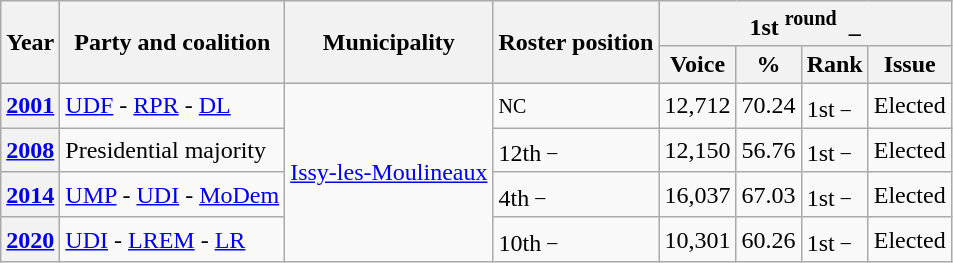<table class="wikitable">
<tr>
<th rowspan="2">Year</th>
<th rowspan="2">Party and coalition</th>
<th rowspan="2">Municipality</th>
<th rowspan="2">Roster position</th>
<th colspan="5"><abbr>1st <sup>round</sup></abbr>  _</th>
</tr>
<tr>
<th>Voice</th>
<th>%</th>
<th>Rank</th>
<th colspan="2">Issue</th>
</tr>
<tr>
<th><a href='#'>2001</a></th>
<td><a href='#'>UDF</a> - <a href='#'>RPR</a> - <a href='#'>DL</a></td>
<td rowspan="4"><a href='#'>Issy-les-Moulineaux</a></td>
<td><small>NC</small></td>
<td>12,712</td>
<td>70.24</td>
<td colspan="2"><abbr>1st <sup>_</sup></abbr></td>
<td>Elected</td>
</tr>
<tr>
<th><a href='#'>2008</a></th>
<td>Presidential majority</td>
<td><abbr>12th <sup>_</sup></abbr></td>
<td>12,150</td>
<td>56.76</td>
<td colspan="2"><abbr>1st <sup>_</sup></abbr></td>
<td>Elected</td>
</tr>
<tr>
<th><a href='#'>2014</a></th>
<td><a href='#'>UMP</a> - <a href='#'>UDI</a> - <a href='#'>MoDem</a></td>
<td><abbr>4th <sup>_</sup></abbr></td>
<td>16,037</td>
<td>67.03</td>
<td colspan="2"><abbr>1st <sup>_</sup></abbr></td>
<td>Elected</td>
</tr>
<tr>
<th><a href='#'>2020</a></th>
<td><a href='#'>UDI</a> - <a href='#'>LREM</a> - <a href='#'>LR</a></td>
<td><abbr>10th <sup>_</sup></abbr></td>
<td>10,301</td>
<td>60.26</td>
<td colspan="2"><abbr>1st <sup>_</sup></abbr></td>
<td>Elected</td>
</tr>
</table>
